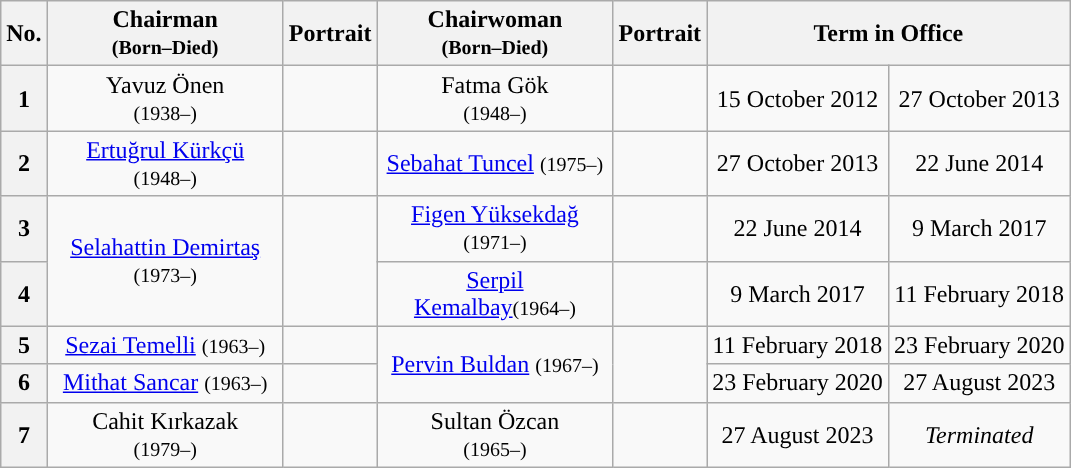<table class="wikitable" style="text-align:center">
<tr>
<th>No.</th>
<th width="150">Chairman<br><small>(Born–Died)</small></th>
<th>Portrait</th>
<th width="150">Chairwoman<br><small>(Born–Died)</small></th>
<th>Portrait</th>
<th colspan="2">Term in Office</th>
</tr>
<tr>
<th style="background:">1</th>
<td>Yavuz Önen<br><small>(1938–)</small></td>
<td></td>
<td>Fatma Gök<br><small>(1948–)</small></td>
<td></td>
<td>15 October 2012</td>
<td>27 October 2013</td>
</tr>
<tr>
<th style="background:">2</th>
<td><a href='#'>Ertuğrul Kürkçü</a> <small>(1948–)</small></td>
<td></td>
<td><a href='#'>Sebahat Tuncel</a> <small>(1975–)</small></td>
<td></td>
<td>27 October 2013</td>
<td>22 June 2014</td>
</tr>
<tr>
<th style="background:">3</th>
<td rowspan="2"><a href='#'>Selahattin Demirtaş</a> <small>(1973–)</small></td>
<td rowspan="2"></td>
<td><a href='#'>Figen Yüksekdağ</a> <small>(1971–)</small></td>
<td></td>
<td>22 June 2014</td>
<td>9 March 2017</td>
</tr>
<tr>
<th style="background:">4</th>
<td><a href='#'>Serpil Kemalbay</a><small>(1964–)</small></td>
<td></td>
<td>9 March 2017</td>
<td>11 February 2018</td>
</tr>
<tr>
<th style="background:">5</th>
<td><a href='#'>Sezai Temelli</a> <small>(1963–)</small></td>
<td></td>
<td rowspan="2"><a href='#'>Pervin Buldan</a> <small>(1967–)</small></td>
<td rowspan="2"></td>
<td>11 February 2018</td>
<td>23 February 2020</td>
</tr>
<tr>
<th style="background:">6</th>
<td rowspan="1"><a href='#'>Mithat Sancar</a> <small>(1963–)</small></td>
<td rowspan="1"></td>
<td>23 February 2020</td>
<td>27 August 2023</td>
</tr>
<tr>
<th style="background:">7</th>
<td>Cahit Kırkazak<br><small>(1979–)</small></td>
<td></td>
<td>Sultan Özcan<br><small>(1965–)</small></td>
<td></td>
<td>27 August 2023</td>
<td><em>Terminated</em></td>
</tr>
</table>
